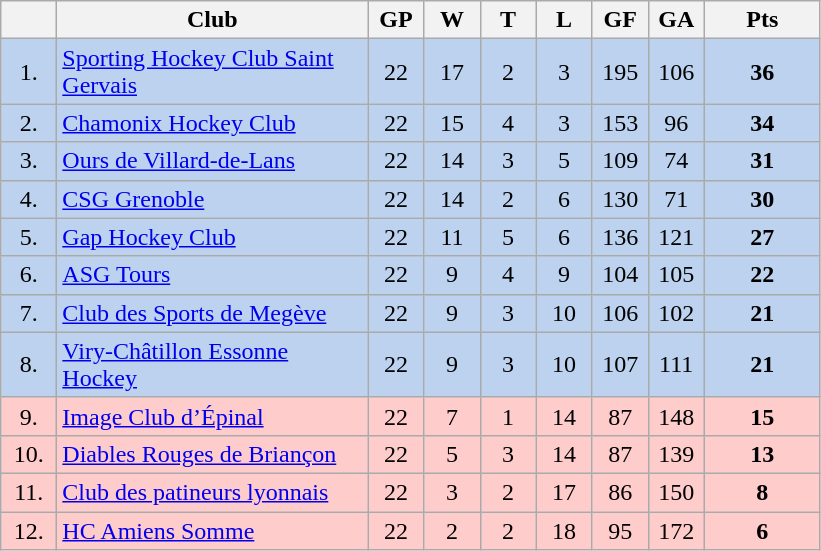<table class="wikitable">
<tr>
<th width="30"></th>
<th width="200">Club</th>
<th width="30">GP</th>
<th width="30">W</th>
<th width="30">T</th>
<th width="30">L</th>
<th width="30">GF</th>
<th width="30">GA</th>
<th width="70">Pts</th>
</tr>
<tr bgcolor="#BCD2EE" align="center">
<td>1.</td>
<td align="left"><a href='#'>Sporting Hockey Club Saint Gervais</a></td>
<td>22</td>
<td>17</td>
<td>2</td>
<td>3</td>
<td>195</td>
<td>106</td>
<td><strong>36</strong></td>
</tr>
<tr bgcolor="#BCD2EE" align="center">
<td>2.</td>
<td align="left"><a href='#'>Chamonix Hockey Club</a></td>
<td>22</td>
<td>15</td>
<td>4</td>
<td>3</td>
<td>153</td>
<td>96</td>
<td><strong>34</strong></td>
</tr>
<tr bgcolor="#BCD2EE" align="center">
<td>3.</td>
<td align="left"><a href='#'>Ours de Villard-de-Lans</a></td>
<td>22</td>
<td>14</td>
<td>3</td>
<td>5</td>
<td>109</td>
<td>74</td>
<td><strong>31</strong></td>
</tr>
<tr bgcolor="#BCD2EE" align="center">
<td>4.</td>
<td align="left"><a href='#'>CSG Grenoble</a></td>
<td>22</td>
<td>14</td>
<td>2</td>
<td>6</td>
<td>130</td>
<td>71</td>
<td><strong>30</strong></td>
</tr>
<tr bgcolor="#BCD2EE" align="center">
<td>5.</td>
<td align="left"><a href='#'>Gap Hockey Club</a></td>
<td>22</td>
<td>11</td>
<td>5</td>
<td>6</td>
<td>136</td>
<td>121</td>
<td><strong>27</strong></td>
</tr>
<tr bgcolor="#BCD2EE" align="center">
<td>6.</td>
<td align="left"><a href='#'>ASG Tours</a></td>
<td>22</td>
<td>9</td>
<td>4</td>
<td>9</td>
<td>104</td>
<td>105</td>
<td><strong>22</strong></td>
</tr>
<tr bgcolor="#BCD2EE" align="center">
<td>7.</td>
<td align="left"><a href='#'>Club des Sports de Megève</a></td>
<td>22</td>
<td>9</td>
<td>3</td>
<td>10</td>
<td>106</td>
<td>102</td>
<td><strong>21</strong></td>
</tr>
<tr bgcolor="#BCD2EE" align="center">
<td>8.</td>
<td align="left"><a href='#'>Viry-Châtillon Essonne Hockey&lrm;</a></td>
<td>22</td>
<td>9</td>
<td>3</td>
<td>10</td>
<td>107</td>
<td>111</td>
<td><strong>21</strong></td>
</tr>
<tr bgcolor="#FFCCCC" align="center">
<td>9.</td>
<td align="left"><a href='#'>Image Club d’Épinal</a></td>
<td>22</td>
<td>7</td>
<td>1</td>
<td>14</td>
<td>87</td>
<td>148</td>
<td><strong>15</strong></td>
</tr>
<tr bgcolor="#FFCCCC" align="center">
<td>10.</td>
<td align="left"><a href='#'>Diables Rouges de Briançon</a></td>
<td>22</td>
<td>5</td>
<td>3</td>
<td>14</td>
<td>87</td>
<td>139</td>
<td><strong>13</strong></td>
</tr>
<tr bgcolor="#FFCCCC" align="center">
<td>11.</td>
<td align="left"><a href='#'>Club des patineurs lyonnais</a></td>
<td>22</td>
<td>3</td>
<td>2</td>
<td>17</td>
<td>86</td>
<td>150</td>
<td><strong>8</strong></td>
</tr>
<tr bgcolor="#FFCCCC" align="center">
<td>12.</td>
<td align="left"><a href='#'>HC Amiens Somme</a></td>
<td>22</td>
<td>2</td>
<td>2</td>
<td>18</td>
<td>95</td>
<td>172</td>
<td><strong>6</strong></td>
</tr>
</table>
